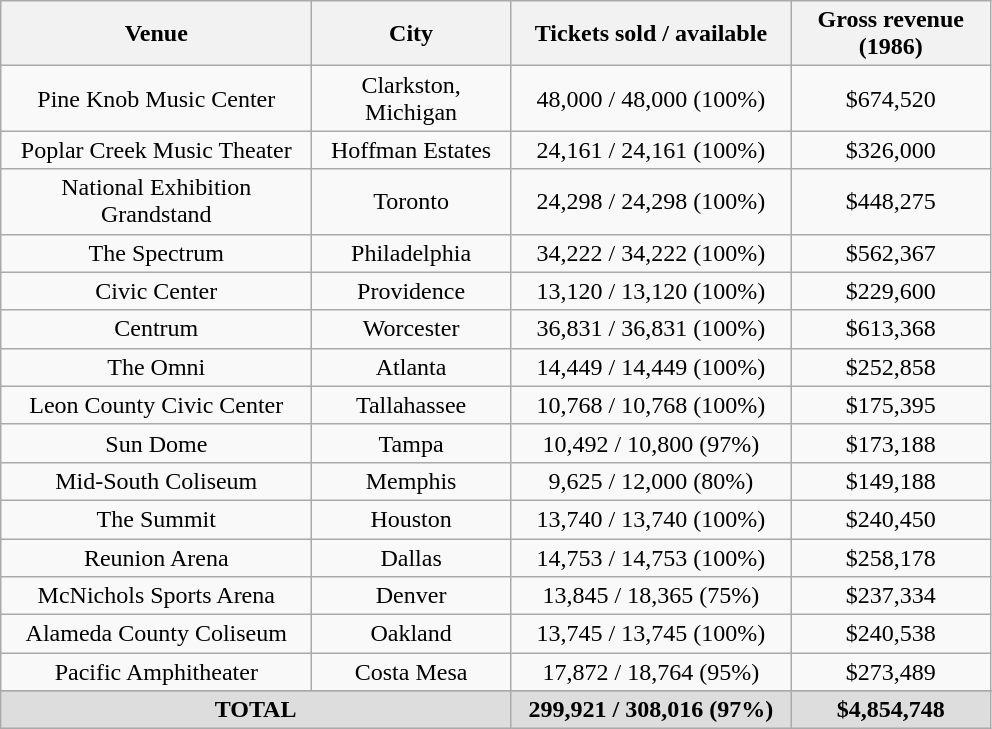<table class="wikitable" style="text-align:center">
<tr>
<th style="width:200px;">Venue</th>
<th style="width:125px;">City</th>
<th style="width:180px;">Tickets sold / available</th>
<th style="width:125px;">Gross revenue (1986)</th>
</tr>
<tr>
<td>Pine Knob Music Center</td>
<td>Clarkston, Michigan</td>
<td>48,000 / 48,000 (100%)</td>
<td>$674,520</td>
</tr>
<tr>
<td>Poplar Creek Music Theater</td>
<td>Hoffman Estates</td>
<td>24,161 / 24,161 (100%)</td>
<td>$326,000</td>
</tr>
<tr>
<td>National Exhibition Grandstand</td>
<td>Toronto</td>
<td>24,298 / 24,298 (100%)</td>
<td>$448,275</td>
</tr>
<tr>
<td>The Spectrum</td>
<td>Philadelphia</td>
<td>34,222 / 34,222 (100%)</td>
<td>$562,367</td>
</tr>
<tr>
<td>Civic Center</td>
<td>Providence</td>
<td>13,120 / 13,120 (100%)</td>
<td>$229,600</td>
</tr>
<tr>
<td>Centrum</td>
<td>Worcester</td>
<td>36,831 / 36,831 (100%)</td>
<td>$613,368</td>
</tr>
<tr>
<td>The Omni</td>
<td>Atlanta</td>
<td>14,449 / 14,449 (100%)</td>
<td>$252,858</td>
</tr>
<tr>
<td>Leon County Civic Center</td>
<td>Tallahassee</td>
<td>10,768 / 10,768 (100%)</td>
<td>$175,395</td>
</tr>
<tr>
<td>Sun Dome</td>
<td>Tampa</td>
<td>10,492 / 10,800 (97%)</td>
<td>$173,188</td>
</tr>
<tr>
<td>Mid-South Coliseum</td>
<td>Memphis</td>
<td>9,625 / 12,000 (80%)</td>
<td>$149,188</td>
</tr>
<tr>
<td>The Summit</td>
<td>Houston</td>
<td>13,740 / 13,740 (100%)</td>
<td>$240,450</td>
</tr>
<tr>
<td>Reunion Arena</td>
<td>Dallas</td>
<td>14,753 / 14,753 (100%)</td>
<td>$258,178</td>
</tr>
<tr>
<td>McNichols Sports Arena</td>
<td>Denver</td>
<td>13,845 / 18,365 (75%)</td>
<td>$237,334</td>
</tr>
<tr>
<td>Alameda County Coliseum</td>
<td>Oakland</td>
<td>13,745 / 13,745 (100%)</td>
<td>$240,538</td>
</tr>
<tr>
<td>Pacific Amphitheater</td>
<td>Costa Mesa</td>
<td>17,872 / 18,764 (95%)</td>
<td>$273,489</td>
</tr>
<tr>
</tr>
<tr style="background:#ddd;">
<td colspan="2"><strong>TOTAL</strong></td>
<td><strong>299,921 / 308,016 (97%)</strong></td>
<td><strong>$4,854,748</strong></td>
</tr>
</table>
